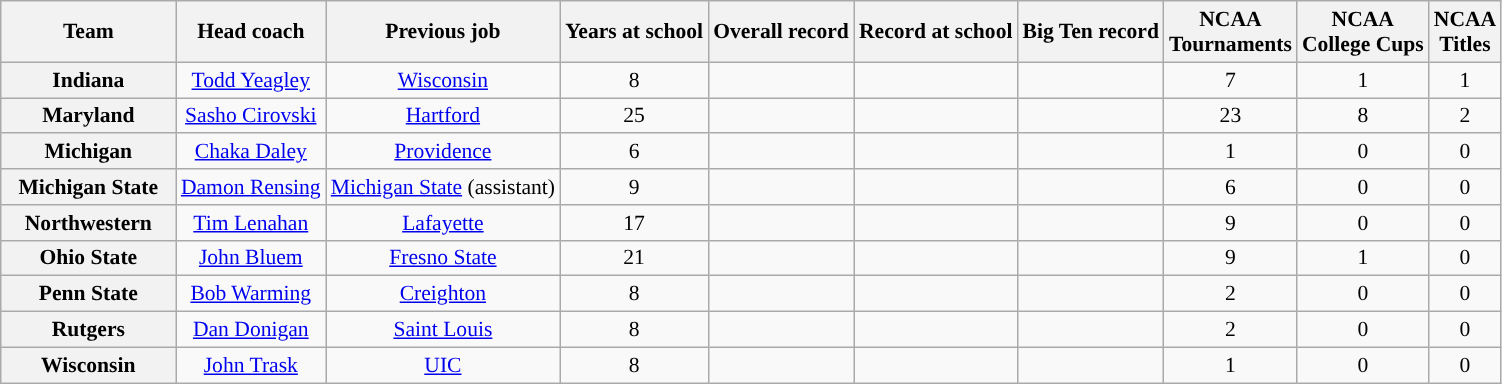<table class="wikitable sortable" style="text-align: center;font-size:90%;">
<tr>
<th width="110">Team</th>
<th>Head coach</th>
<th>Previous job</th>
<th>Years at school</th>
<th>Overall record</th>
<th>Record at school</th>
<th>Big Ten record</th>
<th>NCAA<br>Tournaments</th>
<th>NCAA<br>College Cups</th>
<th>NCAA<br>Titles</th>
</tr>
<tr>
<th>Indiana</th>
<td><a href='#'>Todd Yeagley</a></td>
<td><a href='#'>Wisconsin</a></td>
<td>8</td>
<td></td>
<td></td>
<td></td>
<td>7</td>
<td>1</td>
<td>1</td>
</tr>
<tr>
<th>Maryland</th>
<td><a href='#'>Sasho Cirovski</a></td>
<td><a href='#'>Hartford</a></td>
<td>25</td>
<td></td>
<td></td>
<td></td>
<td>23</td>
<td>8</td>
<td>2</td>
</tr>
<tr>
<th>Michigan</th>
<td><a href='#'>Chaka Daley</a></td>
<td><a href='#'>Providence</a></td>
<td>6</td>
<td></td>
<td></td>
<td></td>
<td>1</td>
<td>0</td>
<td>0</td>
</tr>
<tr>
<th>Michigan State</th>
<td><a href='#'>Damon Rensing</a></td>
<td><a href='#'>Michigan State</a> (assistant)</td>
<td>9</td>
<td></td>
<td></td>
<td></td>
<td>6</td>
<td>0</td>
<td>0</td>
</tr>
<tr>
<th>Northwestern</th>
<td><a href='#'>Tim Lenahan</a></td>
<td><a href='#'>Lafayette</a></td>
<td>17</td>
<td></td>
<td></td>
<td></td>
<td>9</td>
<td>0</td>
<td>0</td>
</tr>
<tr>
<th>Ohio State</th>
<td><a href='#'>John Bluem</a></td>
<td><a href='#'>Fresno State</a></td>
<td>21</td>
<td></td>
<td></td>
<td></td>
<td>9</td>
<td>1</td>
<td>0</td>
</tr>
<tr>
<th>Penn State</th>
<td><a href='#'>Bob Warming</a></td>
<td><a href='#'>Creighton</a></td>
<td>8</td>
<td></td>
<td></td>
<td></td>
<td>2</td>
<td>0</td>
<td>0</td>
</tr>
<tr>
<th>Rutgers</th>
<td><a href='#'>Dan Donigan</a></td>
<td><a href='#'>Saint Louis</a></td>
<td>8</td>
<td></td>
<td></td>
<td></td>
<td>2</td>
<td>0</td>
<td>0</td>
</tr>
<tr>
<th>Wisconsin</th>
<td><a href='#'>John Trask</a></td>
<td><a href='#'>UIC</a></td>
<td>8</td>
<td></td>
<td></td>
<td></td>
<td>1</td>
<td>0</td>
<td>0</td>
</tr>
</table>
